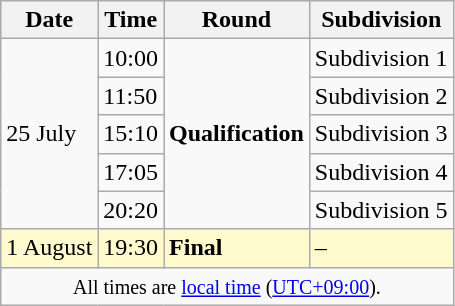<table class="wikitable">
<tr>
<th>Date</th>
<th>Time</th>
<th>Round</th>
<th>Subdivision</th>
</tr>
<tr>
<td rowspan=5>25 July</td>
<td>10:00</td>
<td rowspan=5><strong>Qualification</strong></td>
<td>Subdivision 1</td>
</tr>
<tr>
<td>11:50</td>
<td>Subdivision 2</td>
</tr>
<tr>
<td>15:10</td>
<td>Subdivision 3</td>
</tr>
<tr>
<td>17:05</td>
<td>Subdivision 4</td>
</tr>
<tr>
<td>20:20</td>
<td>Subdivision 5</td>
</tr>
<tr style=background:lemonchiffon>
<td>1 August</td>
<td>19:30</td>
<td><strong>Final</strong></td>
<td>–</td>
</tr>
<tr>
<td colspan=4 align=center><small>All times are <a href='#'>local time</a> (<a href='#'>UTC+09:00</a>).</small></td>
</tr>
</table>
